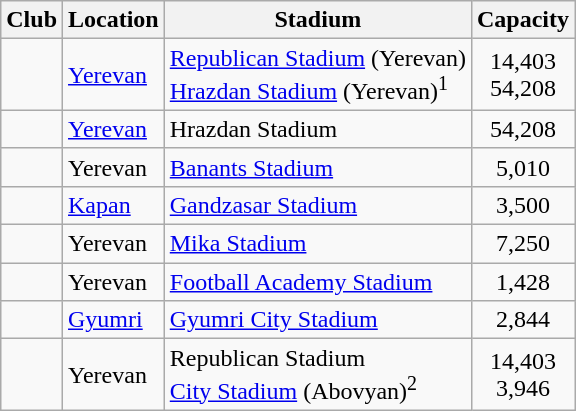<table class="wikitable sortable">
<tr>
<th>Club</th>
<th>Location</th>
<th>Stadium</th>
<th>Capacity</th>
</tr>
<tr>
<td></td>
<td><a href='#'>Yerevan</a></td>
<td><a href='#'>Republican Stadium</a> (Yerevan)<br><a href='#'>Hrazdan Stadium</a> (Yerevan)<sup>1</sup></td>
<td align="center">14,403<br>54,208</td>
</tr>
<tr>
<td></td>
<td><a href='#'>Yerevan</a></td>
<td>Hrazdan Stadium</td>
<td align="center">54,208</td>
</tr>
<tr>
<td></td>
<td>Yerevan</td>
<td><a href='#'>Banants Stadium</a></td>
<td align="center">5,010</td>
</tr>
<tr>
<td></td>
<td><a href='#'>Kapan</a></td>
<td><a href='#'>Gandzasar Stadium</a></td>
<td align="center">3,500</td>
</tr>
<tr>
<td></td>
<td>Yerevan</td>
<td><a href='#'>Mika Stadium</a></td>
<td align="center">7,250</td>
</tr>
<tr>
<td></td>
<td>Yerevan</td>
<td><a href='#'>Football Academy Stadium</a></td>
<td align="center">1,428</td>
</tr>
<tr>
<td></td>
<td><a href='#'>Gyumri</a></td>
<td><a href='#'>Gyumri City Stadium</a></td>
<td align="center">2,844</td>
</tr>
<tr>
<td></td>
<td>Yerevan</td>
<td>Republican Stadium<br><a href='#'>City Stadium</a> (Abovyan)<sup>2</sup></td>
<td align="center">14,403<br>3,946</td>
</tr>
</table>
